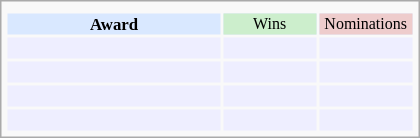<table class="infobox" style="width: 25em; text-align: left; font-size: 70%; vertical-align: middle;">
<tr>
<td colspan="3" style="text-align:center;"></td>
</tr>
<tr bgcolor=#D9E8FF style="text-align:center;">
<th style="vertical-align: middle;">Award</th>
<td style="background:#cceecc; font-size:8pt;" width="60px">Wins</td>
<td style="background:#eecccc; font-size:8pt;" width="60px">Nominations</td>
</tr>
<tr bgcolor=#eeeeff>
<td align="center"><br></td>
<td></td>
<td></td>
</tr>
<tr bgcolor=#eeeeff>
<td align="center"><br></td>
<td></td>
<td></td>
</tr>
<tr bgcolor=#eeeeff>
<td align="center"><br></td>
<td></td>
<td></td>
</tr>
<tr bgcolor=#eeeeff>
<td align="center"><br></td>
<td></td>
<td></td>
</tr>
</table>
